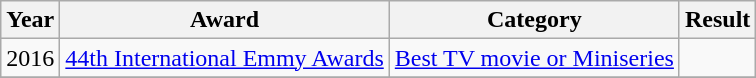<table class="wikitable">
<tr>
<th>Year</th>
<th>Award</th>
<th>Category</th>
<th>Result</th>
</tr>
<tr>
<td>2016</td>
<td><a href='#'>44th International Emmy Awards</a></td>
<td><a href='#'>Best TV movie or Miniseries</a></td>
<td></td>
</tr>
<tr>
</tr>
</table>
